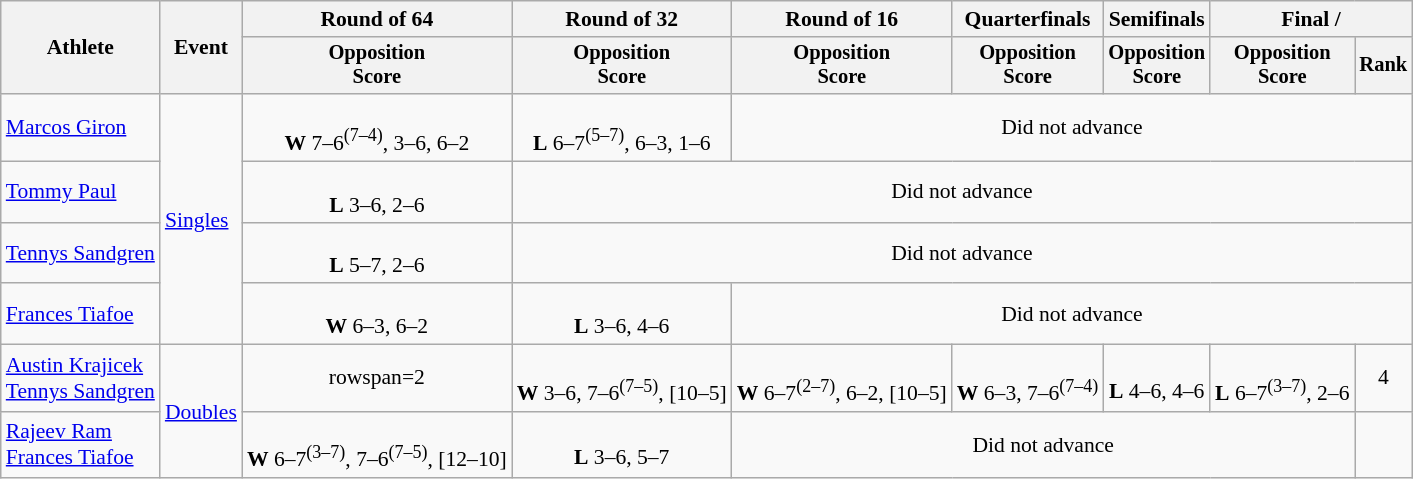<table class=wikitable style=font-size:90%;text-align:center>
<tr>
<th rowspan=2>Athlete</th>
<th rowspan=2>Event</th>
<th>Round of 64</th>
<th>Round of 32</th>
<th>Round of 16</th>
<th>Quarterfinals</th>
<th>Semifinals</th>
<th colspan=2>Final / </th>
</tr>
<tr style=font-size:95%>
<th>Opposition<br>Score</th>
<th>Opposition<br>Score</th>
<th>Opposition<br>Score</th>
<th>Opposition<br>Score</th>
<th>Opposition<br>Score</th>
<th>Opposition<br>Score</th>
<th>Rank</th>
</tr>
<tr>
<td align=left><a href='#'>Marcos Giron</a></td>
<td align=left rowspan=4><a href='#'>Singles</a></td>
<td><br><strong>W</strong> 7–6<sup>(7–4)</sup>, 3–6, 6–2</td>
<td><br><strong>L</strong> 6–7<sup>(5–7)</sup>, 6–3, 1–6</td>
<td colspan=5>Did not advance</td>
</tr>
<tr>
<td align=left><a href='#'>Tommy Paul</a></td>
<td><br><strong>L</strong> 3–6, 2–6</td>
<td colspan=6>Did not advance</td>
</tr>
<tr>
<td align=left><a href='#'>Tennys Sandgren</a></td>
<td><br><strong>L</strong> 5–7, 2–6</td>
<td colspan=6>Did not advance</td>
</tr>
<tr>
<td align=left><a href='#'>Frances Tiafoe</a></td>
<td><br><strong>W</strong> 6–3, 6–2</td>
<td><br><strong>L</strong> 3–6, 4–6</td>
<td colspan=5>Did not advance</td>
</tr>
<tr>
<td align=left><a href='#'>Austin Krajicek</a><br><a href='#'>Tennys Sandgren</a></td>
<td align=left rowspan=2><a href='#'>Doubles</a></td>
<td>rowspan=2 </td>
<td><br><strong>W</strong> 3–6, 7–6<sup>(7–5)</sup>, [10–5]</td>
<td><br><strong>W</strong> 6–7<sup>(2–7)</sup>, 6–2, [10–5]</td>
<td><br><strong>W</strong> 6–3, 7–6<sup>(7–4)</sup></td>
<td><br><strong>L</strong> 4–6, 4–6</td>
<td><br><strong>L</strong> 6–7<sup>(3–7)</sup>, 2–6</td>
<td>4</td>
</tr>
<tr>
<td align=left><a href='#'>Rajeev Ram</a><br><a href='#'>Frances Tiafoe</a></td>
<td><br><strong>W</strong> 6–7<sup>(3–7)</sup>, 7–6<sup>(7–5)</sup>, [12–10]</td>
<td><br><strong>L</strong> 3–6, 5–7</td>
<td colspan=4>Did not advance</td>
</tr>
</table>
